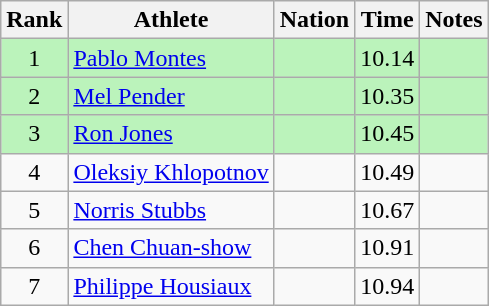<table class="wikitable sortable" style="text-align:center">
<tr>
<th>Rank</th>
<th>Athlete</th>
<th>Nation</th>
<th>Time</th>
<th>Notes</th>
</tr>
<tr bgcolor=bbf3bb>
<td>1</td>
<td align=left><a href='#'>Pablo Montes</a></td>
<td align=left></td>
<td>10.14</td>
<td></td>
</tr>
<tr bgcolor=bbf3bb>
<td>2</td>
<td align=left><a href='#'>Mel Pender</a></td>
<td align=left></td>
<td>10.35</td>
<td></td>
</tr>
<tr bgcolor=bbf3bb>
<td>3</td>
<td align=left><a href='#'>Ron Jones</a></td>
<td align=left></td>
<td>10.45</td>
<td></td>
</tr>
<tr>
<td>4</td>
<td align=left><a href='#'>Oleksiy Khlopotnov</a></td>
<td align=left></td>
<td>10.49</td>
<td></td>
</tr>
<tr>
<td>5</td>
<td align=left><a href='#'>Norris Stubbs</a></td>
<td align=left></td>
<td>10.67</td>
<td></td>
</tr>
<tr>
<td>6</td>
<td align=left><a href='#'>Chen Chuan-show</a></td>
<td align=left></td>
<td>10.91</td>
<td></td>
</tr>
<tr>
<td>7</td>
<td align=left><a href='#'>Philippe Housiaux</a></td>
<td align=left></td>
<td>10.94</td>
<td></td>
</tr>
</table>
